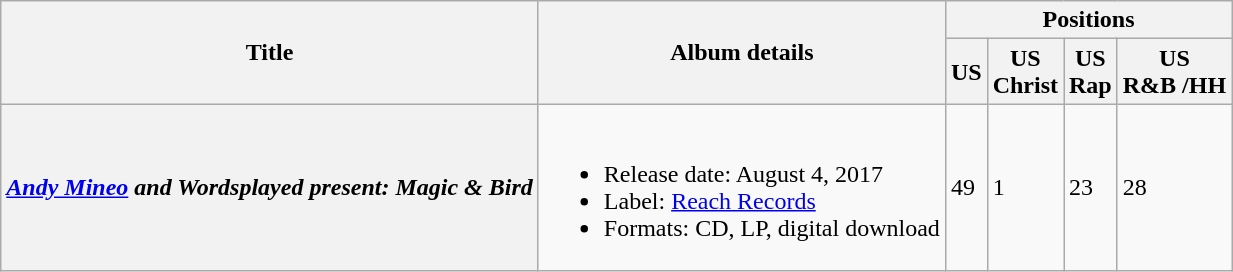<table class="wikitable">
<tr>
<th rowspan="2">Title</th>
<th rowspan="2">Album details</th>
<th colspan="4">Positions</th>
</tr>
<tr>
<th>US</th>
<th>US<br>Christ</th>
<th>US<br>Rap</th>
<th>US<br>R&B /HH</th>
</tr>
<tr>
<th><em><a href='#'>Andy Mineo</a> and Wordsplayed present: Magic & Bird</em></th>
<td><br><ul><li>Release date: August 4, 2017</li><li>Label: <a href='#'>Reach Records</a></li><li>Formats: CD, LP, digital download</li></ul></td>
<td>49</td>
<td>1</td>
<td>23</td>
<td>28</td>
</tr>
</table>
